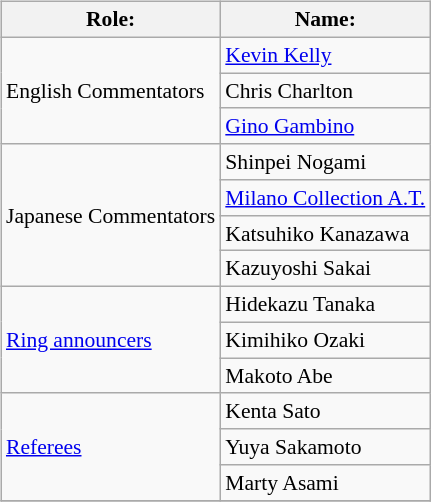<table class=wikitable style="font-size:90%; margin: 0.5em 0 0.5em 1em; float: right; clear: right;">
<tr>
<th>Role:</th>
<th>Name:</th>
</tr>
<tr>
<td rowspan=3>English Commentators</td>
<td><a href='#'>Kevin Kelly</a></td>
</tr>
<tr>
<td>Chris Charlton</td>
</tr>
<tr>
<td><a href='#'>Gino Gambino</a></td>
</tr>
<tr>
<td rowspan=4>Japanese Commentators</td>
<td>Shinpei Nogami</td>
</tr>
<tr>
<td><a href='#'>Milano Collection A.T.</a></td>
</tr>
<tr>
<td>Katsuhiko Kanazawa</td>
</tr>
<tr>
<td>Kazuyoshi Sakai</td>
</tr>
<tr>
<td rowspan=3><a href='#'>Ring announcers</a></td>
<td>Hidekazu Tanaka</td>
</tr>
<tr>
<td>Kimihiko Ozaki</td>
</tr>
<tr>
<td>Makoto Abe</td>
</tr>
<tr>
<td rowspan=3><a href='#'>Referees</a></td>
<td>Kenta Sato</td>
</tr>
<tr>
<td>Yuya Sakamoto</td>
</tr>
<tr>
<td>Marty Asami</td>
</tr>
<tr>
</tr>
</table>
